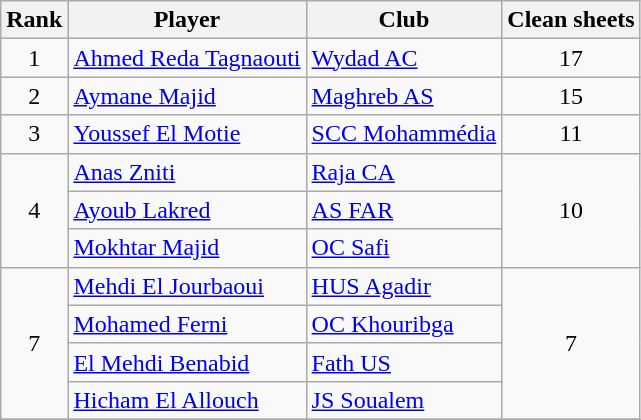<table class="wikitable" style="text-align:center">
<tr>
<th>Rank</th>
<th>Player</th>
<th>Club</th>
<th>Clean sheets</th>
</tr>
<tr>
<td>1</td>
<td align=left> <a href='#'>Ahmed Reda Tagnaouti</a></td>
<td align=left><a href='#'>Wydad AC</a></td>
<td>17</td>
</tr>
<tr>
<td>2</td>
<td align=left> <a href='#'>Aymane Majid</a></td>
<td align=left><a href='#'>Maghreb AS</a></td>
<td>15</td>
</tr>
<tr>
<td>3</td>
<td align=left> <a href='#'>Youssef El Motie</a></td>
<td align=left><a href='#'>SCC Mohammédia</a></td>
<td>11</td>
</tr>
<tr>
<td rowspan=3>4</td>
<td align=left> <a href='#'>Anas Zniti</a></td>
<td align=left><a href='#'>Raja CA</a></td>
<td rowspan=3>10</td>
</tr>
<tr>
<td align=left> <a href='#'>Ayoub Lakred</a></td>
<td align=left><a href='#'>AS FAR</a></td>
</tr>
<tr>
<td align=left> <a href='#'>Mokhtar Majid</a></td>
<td align=left><a href='#'>OC Safi</a></td>
</tr>
<tr>
<td rowspan=4>7</td>
<td align=left> <a href='#'>Mehdi El Jourbaoui</a></td>
<td align=left><a href='#'>HUS Agadir</a></td>
<td rowspan=4>7</td>
</tr>
<tr>
<td align=left> <a href='#'>Mohamed Ferni</a></td>
<td align=left><a href='#'>OC Khouribga</a></td>
</tr>
<tr>
<td align=left> <a href='#'>El Mehdi Benabid</a></td>
<td align=left><a href='#'>Fath US</a></td>
</tr>
<tr>
<td align=left> <a href='#'>Hicham El Allouch</a></td>
<td align=left><a href='#'>JS Soualem</a></td>
</tr>
<tr>
</tr>
</table>
